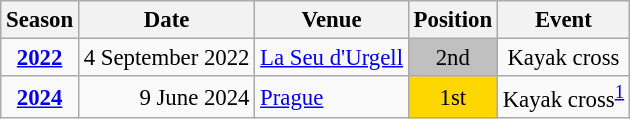<table class="wikitable" style="text-align:center; font-size:95%;">
<tr>
<th>Season</th>
<th>Date</th>
<th>Venue</th>
<th>Position</th>
<th>Event</th>
</tr>
<tr>
<td><strong><a href='#'>2022</a></strong></td>
<td align=right>4 September 2022</td>
<td align=left><a href='#'>La Seu d'Urgell</a></td>
<td bgcolor=silver>2nd</td>
<td>Kayak cross</td>
</tr>
<tr>
<td><strong><a href='#'>2024</a></strong></td>
<td align=right>9 June 2024</td>
<td align=left><a href='#'>Prague</a></td>
<td bgcolor=gold>1st</td>
<td>Kayak cross<sup><a href='#'>1</a></sup></td>
</tr>
</table>
